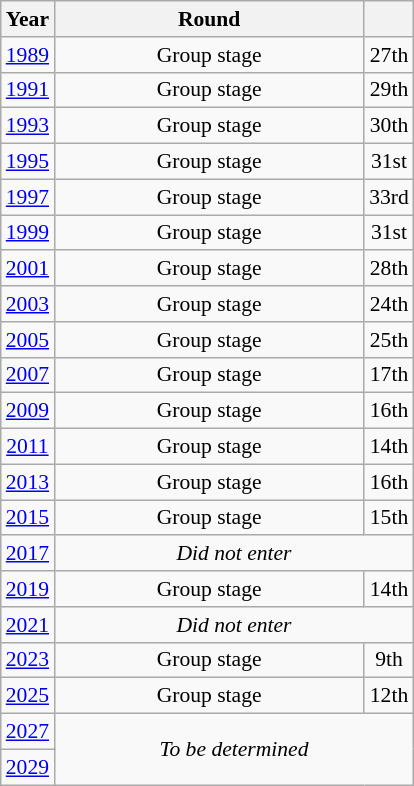<table class="wikitable" style="text-align: center; font-size:90%">
<tr>
<th>Year</th>
<th style="width:200px">Round</th>
<th></th>
</tr>
<tr>
<td><a href='#'>1989</a></td>
<td>Group stage</td>
<td>27th</td>
</tr>
<tr>
<td><a href='#'>1991</a></td>
<td>Group stage</td>
<td>29th</td>
</tr>
<tr>
<td><a href='#'>1993</a></td>
<td>Group stage</td>
<td>30th</td>
</tr>
<tr>
<td><a href='#'>1995</a></td>
<td>Group stage</td>
<td>31st</td>
</tr>
<tr>
<td><a href='#'>1997</a></td>
<td>Group stage</td>
<td>33rd</td>
</tr>
<tr>
<td><a href='#'>1999</a></td>
<td>Group stage</td>
<td>31st</td>
</tr>
<tr>
<td><a href='#'>2001</a></td>
<td>Group stage</td>
<td>28th</td>
</tr>
<tr>
<td><a href='#'>2003</a></td>
<td>Group stage</td>
<td>24th</td>
</tr>
<tr>
<td><a href='#'>2005</a></td>
<td>Group stage</td>
<td>25th</td>
</tr>
<tr>
<td><a href='#'>2007</a></td>
<td>Group stage</td>
<td>17th</td>
</tr>
<tr>
<td><a href='#'>2009</a></td>
<td>Group stage</td>
<td>16th</td>
</tr>
<tr>
<td><a href='#'>2011</a></td>
<td>Group stage</td>
<td>14th</td>
</tr>
<tr>
<td><a href='#'>2013</a></td>
<td>Group stage</td>
<td>16th</td>
</tr>
<tr>
<td><a href='#'>2015</a></td>
<td>Group stage</td>
<td>15th</td>
</tr>
<tr>
<td><a href='#'>2017</a></td>
<td colspan="2"><em>Did not enter</em></td>
</tr>
<tr>
<td><a href='#'>2019</a></td>
<td>Group stage</td>
<td>14th</td>
</tr>
<tr>
<td><a href='#'>2021</a></td>
<td colspan="2"><em>Did not enter</em></td>
</tr>
<tr>
<td><a href='#'>2023</a></td>
<td>Group stage</td>
<td>9th</td>
</tr>
<tr>
<td><a href='#'>2025</a></td>
<td>Group stage</td>
<td>12th</td>
</tr>
<tr>
<td><a href='#'>2027</a></td>
<td colspan="2" rowspan="2"><em>To be determined</em></td>
</tr>
<tr>
<td><a href='#'>2029</a></td>
</tr>
</table>
